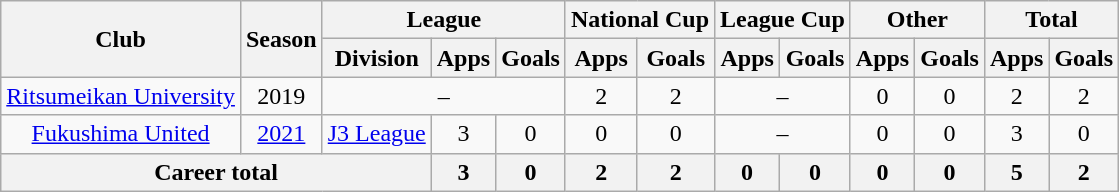<table class="wikitable" style="text-align: center">
<tr>
<th rowspan="2">Club</th>
<th rowspan="2">Season</th>
<th colspan="3">League</th>
<th colspan="2">National Cup</th>
<th colspan="2">League Cup</th>
<th colspan="2">Other</th>
<th colspan="2">Total</th>
</tr>
<tr>
<th>Division</th>
<th>Apps</th>
<th>Goals</th>
<th>Apps</th>
<th>Goals</th>
<th>Apps</th>
<th>Goals</th>
<th>Apps</th>
<th>Goals</th>
<th>Apps</th>
<th>Goals</th>
</tr>
<tr>
<td><a href='#'>Ritsumeikan University</a></td>
<td>2019</td>
<td colspan="3">–</td>
<td>2</td>
<td>2</td>
<td colspan="2">–</td>
<td>0</td>
<td>0</td>
<td>2</td>
<td>2</td>
</tr>
<tr>
<td><a href='#'>Fukushima United</a></td>
<td><a href='#'>2021</a></td>
<td><a href='#'>J3 League</a></td>
<td>3</td>
<td>0</td>
<td>0</td>
<td>0</td>
<td colspan="2">–</td>
<td>0</td>
<td>0</td>
<td>3</td>
<td>0</td>
</tr>
<tr>
<th colspan=3>Career total</th>
<th>3</th>
<th>0</th>
<th>2</th>
<th>2</th>
<th>0</th>
<th>0</th>
<th>0</th>
<th>0</th>
<th>5</th>
<th>2</th>
</tr>
</table>
